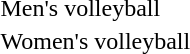<table>
<tr>
<td>Men's volleyball</td>
<td></td>
<td></td>
<td></td>
</tr>
<tr>
<td>Women's volleyball</td>
<td></td>
<td></td>
<td></td>
</tr>
</table>
